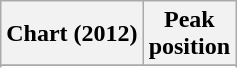<table class="wikitable sortable plainrowheaders" style="text-align:center">
<tr>
<th scope="col">Chart (2012)</th>
<th scope="col">Peak<br>position</th>
</tr>
<tr>
</tr>
<tr>
</tr>
<tr>
</tr>
<tr>
</tr>
</table>
